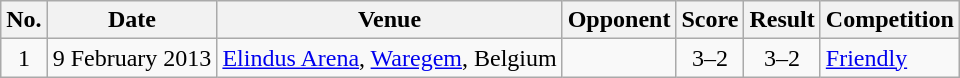<table class="wikitable sortable">
<tr>
<th scope="col">No.</th>
<th scope="col">Date</th>
<th scope="col">Venue</th>
<th scope="col">Opponent</th>
<th scope="col">Score</th>
<th scope="col">Result</th>
<th scope="col">Competition</th>
</tr>
<tr>
<td align="center">1</td>
<td>9 February 2013</td>
<td><a href='#'>Elindus Arena</a>, <a href='#'>Waregem</a>, Belgium</td>
<td></td>
<td align="center">3–2</td>
<td align="center">3–2</td>
<td><a href='#'>Friendly</a></td>
</tr>
</table>
